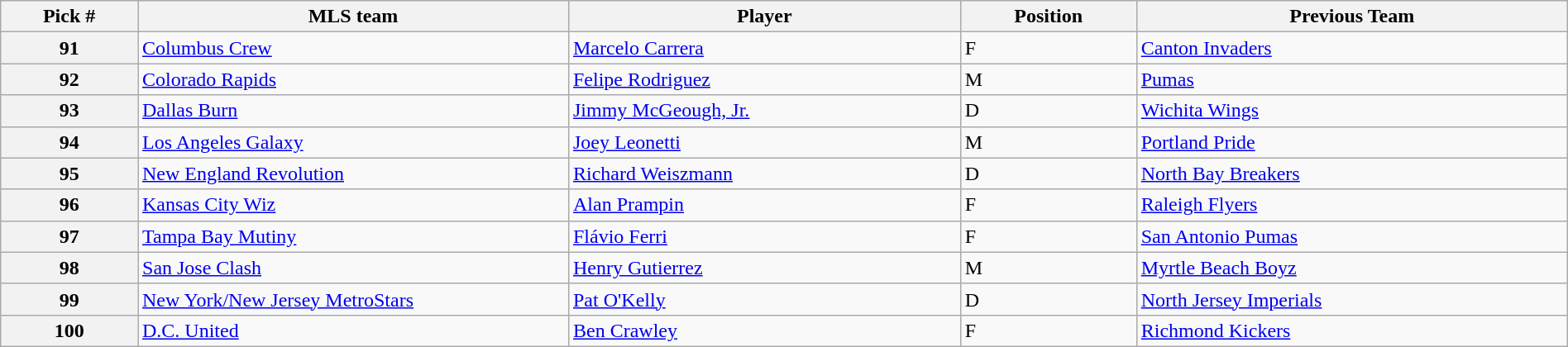<table class="wikitable sortable" style="width:100%">
<tr>
<th width=7%>Pick #</th>
<th width=22%>MLS team</th>
<th width=20%>Player</th>
<th width=9%>Position</th>
<th width=22%>Previous Team</th>
</tr>
<tr>
<th>91</th>
<td><a href='#'>Columbus Crew</a></td>
<td><a href='#'>Marcelo Carrera</a></td>
<td>F</td>
<td><a href='#'>Canton Invaders</a></td>
</tr>
<tr>
<th>92</th>
<td><a href='#'>Colorado Rapids</a></td>
<td><a href='#'>Felipe Rodriguez</a></td>
<td>M</td>
<td><a href='#'>Pumas</a></td>
</tr>
<tr>
<th>93</th>
<td><a href='#'>Dallas Burn</a></td>
<td><a href='#'>Jimmy McGeough, Jr.</a></td>
<td>D</td>
<td><a href='#'>Wichita Wings</a></td>
</tr>
<tr>
<th>94</th>
<td><a href='#'>Los Angeles Galaxy</a></td>
<td><a href='#'>Joey Leonetti</a></td>
<td>M</td>
<td><a href='#'>Portland Pride</a></td>
</tr>
<tr>
<th>95</th>
<td><a href='#'>New England Revolution</a></td>
<td><a href='#'>Richard Weiszmann</a></td>
<td>D</td>
<td><a href='#'>North Bay Breakers</a></td>
</tr>
<tr>
<th>96</th>
<td><a href='#'>Kansas City Wiz</a></td>
<td><a href='#'>Alan Prampin</a></td>
<td>F</td>
<td><a href='#'>Raleigh Flyers</a></td>
</tr>
<tr>
<th>97</th>
<td><a href='#'>Tampa Bay Mutiny</a></td>
<td><a href='#'>Flávio Ferri</a></td>
<td>F</td>
<td><a href='#'>San Antonio Pumas</a></td>
</tr>
<tr>
<th>98</th>
<td><a href='#'>San Jose Clash</a></td>
<td><a href='#'>Henry Gutierrez</a></td>
<td>M</td>
<td><a href='#'>Myrtle Beach Boyz</a></td>
</tr>
<tr>
<th>99</th>
<td><a href='#'>New York/New Jersey MetroStars</a></td>
<td><a href='#'>Pat O'Kelly</a></td>
<td>D</td>
<td><a href='#'>North Jersey Imperials</a></td>
</tr>
<tr>
<th>100</th>
<td><a href='#'>D.C. United</a></td>
<td><a href='#'>Ben Crawley</a></td>
<td>F</td>
<td><a href='#'>Richmond Kickers</a></td>
</tr>
</table>
